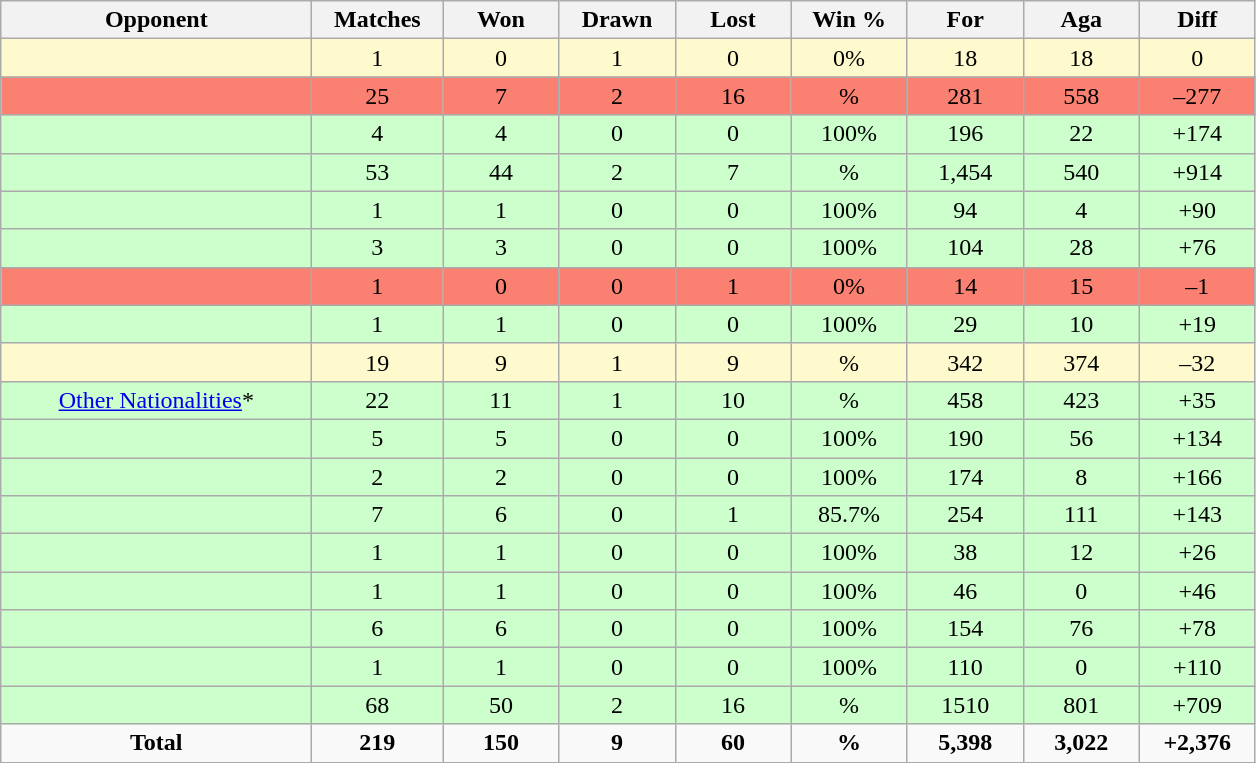<table class="wikitable sortable" style="text-align:center">
<tr>
<th style="width:200px;">Opponent</th>
<th width="80">Matches</th>
<th width="70">Won</th>
<th width="70">Drawn</th>
<th width="70">Lost</th>
<th width="70">Win %</th>
<th width="70">For</th>
<th width="70">Aga</th>
<th width="70">Diff</th>
</tr>
<tr style="background: LemonChiffon;">
<td></td>
<td>1</td>
<td>0</td>
<td>1</td>
<td>0</td>
<td>0%</td>
<td>18</td>
<td>18</td>
<td>0</td>
</tr>
<tr style="background: Salmon;">
<td></td>
<td>25</td>
<td>7</td>
<td>2</td>
<td>16</td>
<td>%</td>
<td>281</td>
<td>558</td>
<td>–277</td>
</tr>
<tr style="background:#ccffcc;">
<td></td>
<td>4</td>
<td>4</td>
<td>0</td>
<td>0</td>
<td>100%</td>
<td>196</td>
<td>22</td>
<td>+174</td>
</tr>
<tr style="background:#ccffcc;">
<td></td>
<td>53</td>
<td>44</td>
<td>2</td>
<td>7</td>
<td>%</td>
<td>1,454</td>
<td>540</td>
<td>+914</td>
</tr>
<tr style="background:#ccffcc;">
<td></td>
<td>1</td>
<td>1</td>
<td>0</td>
<td>0</td>
<td>100%</td>
<td>94</td>
<td>4</td>
<td>+90</td>
</tr>
<tr style="background:#ccffcc;">
<td></td>
<td>3</td>
<td>3</td>
<td>0</td>
<td>0</td>
<td>100%</td>
<td>104</td>
<td>28</td>
<td>+76</td>
</tr>
<tr style="background: Salmon;">
<td></td>
<td>1</td>
<td>0</td>
<td>0</td>
<td>1</td>
<td>0%</td>
<td>14</td>
<td>15</td>
<td>–1</td>
</tr>
<tr style="background:#ccffcc;">
<td></td>
<td>1</td>
<td>1</td>
<td>0</td>
<td>0</td>
<td>100%</td>
<td>29</td>
<td>10</td>
<td>+19</td>
</tr>
<tr style="background: LemonChiffon;">
<td></td>
<td>19</td>
<td>9</td>
<td>1</td>
<td>9</td>
<td>%</td>
<td>342</td>
<td>374</td>
<td>–32</td>
</tr>
<tr style="background:#ccffcc;">
<td><a href='#'>Other Nationalities</a>*</td>
<td>22</td>
<td>11</td>
<td>1</td>
<td>10</td>
<td>%</td>
<td>458</td>
<td>423</td>
<td>+35</td>
</tr>
<tr style="background:#ccffcc;">
<td></td>
<td>5</td>
<td>5</td>
<td>0</td>
<td>0</td>
<td>100%</td>
<td>190</td>
<td>56</td>
<td>+134</td>
</tr>
<tr style="background:#ccffcc;">
<td></td>
<td>2</td>
<td>2</td>
<td>0</td>
<td>0</td>
<td>100%</td>
<td>174</td>
<td>8</td>
<td>+166</td>
</tr>
<tr style="background:#ccffcc;">
<td></td>
<td>7</td>
<td>6</td>
<td>0</td>
<td>1</td>
<td>85.7%</td>
<td>254</td>
<td>111</td>
<td>+143</td>
</tr>
<tr style="background:#ccffcc;">
<td></td>
<td>1</td>
<td>1</td>
<td>0</td>
<td>0</td>
<td>100%</td>
<td>38</td>
<td>12</td>
<td>+26</td>
</tr>
<tr style="background:#ccffcc;">
<td></td>
<td>1</td>
<td>1</td>
<td>0</td>
<td>0</td>
<td>100%</td>
<td>46</td>
<td>0</td>
<td>+46</td>
</tr>
<tr style="background:#ccffcc;">
<td></td>
<td>6</td>
<td>6</td>
<td>0</td>
<td>0</td>
<td>100%</td>
<td>154</td>
<td>76</td>
<td>+78</td>
</tr>
<tr style="background:#ccffcc;">
<td></td>
<td>1</td>
<td>1</td>
<td>0</td>
<td>0</td>
<td>100%</td>
<td>110</td>
<td>0</td>
<td>+110</td>
</tr>
<tr style="background:#ccffcc;">
<td></td>
<td>68</td>
<td>50</td>
<td>2</td>
<td>16</td>
<td>%</td>
<td>1510</td>
<td>801</td>
<td>+709</td>
</tr>
<tr>
<td><strong>Total</strong></td>
<td><strong>219</strong></td>
<td><strong>150</strong></td>
<td><strong>9</strong></td>
<td><strong>60</strong></td>
<td><strong>%</strong></td>
<td><strong>5,398</strong></td>
<td><strong>3,022</strong></td>
<td><strong>+2,376</strong></td>
</tr>
</table>
